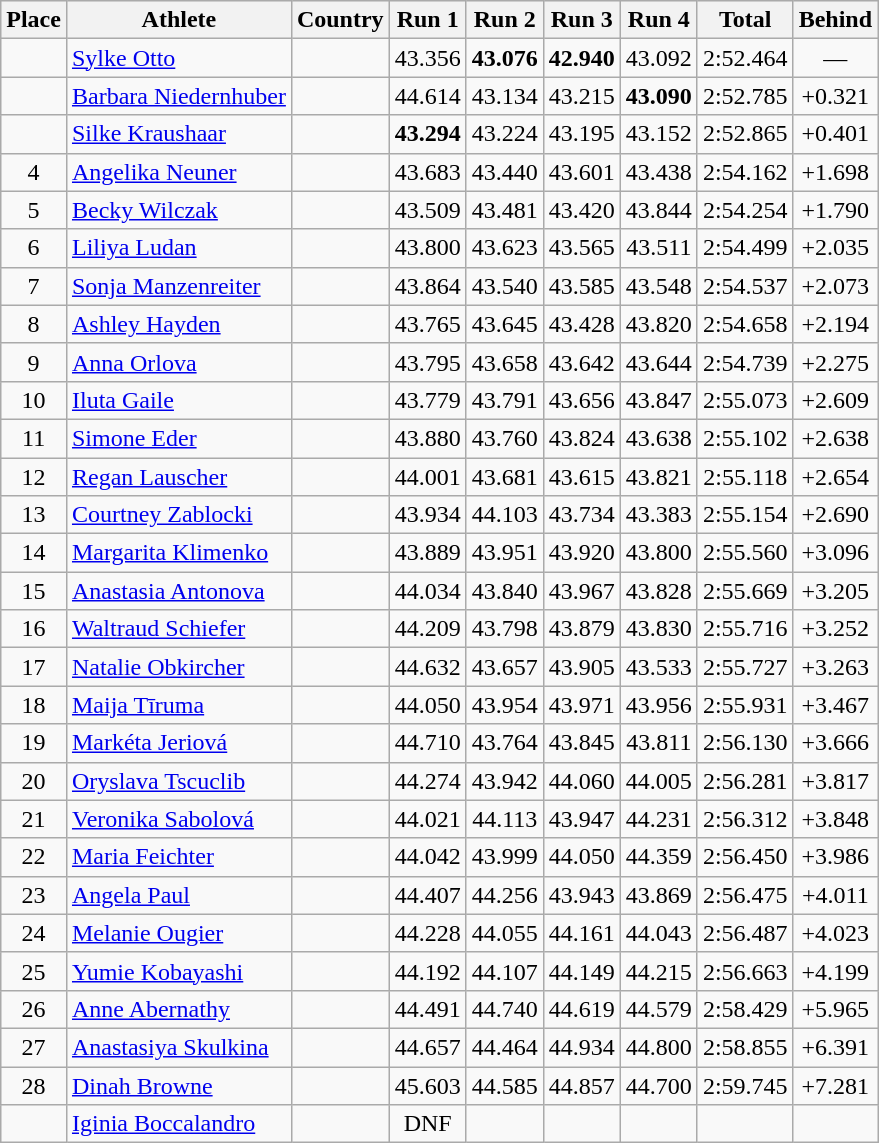<table class="wikitable sortable" style="text-align:center">
<tr bgcolor=efefef>
<th>Place</th>
<th>Athlete</th>
<th>Country</th>
<th>Run 1</th>
<th>Run 2</th>
<th>Run 3</th>
<th>Run 4</th>
<th>Total</th>
<th>Behind</th>
</tr>
<tr>
<td> </td>
<td align=left><a href='#'>Sylke Otto</a></td>
<td align=left></td>
<td>43.356</td>
<td><strong>43.076</strong></td>
<td><strong>42.940</strong></td>
<td>43.092</td>
<td>2:52.464</td>
<td>—</td>
</tr>
<tr>
<td> </td>
<td align=left><a href='#'>Barbara Niedernhuber</a></td>
<td align=left></td>
<td>44.614</td>
<td>43.134</td>
<td>43.215</td>
<td><strong>43.090</strong></td>
<td>2:52.785</td>
<td>+0.321</td>
</tr>
<tr>
<td> </td>
<td align=left><a href='#'>Silke Kraushaar</a></td>
<td align=left></td>
<td><strong>43.294</strong></td>
<td>43.224</td>
<td>43.195</td>
<td>43.152</td>
<td>2:52.865</td>
<td>+0.401</td>
</tr>
<tr>
<td>4</td>
<td align=left><a href='#'>Angelika Neuner</a></td>
<td align=left></td>
<td>43.683</td>
<td>43.440</td>
<td>43.601</td>
<td>43.438</td>
<td>2:54.162</td>
<td>+1.698</td>
</tr>
<tr>
<td>5</td>
<td align=left><a href='#'>Becky Wilczak</a></td>
<td align=left></td>
<td>43.509</td>
<td>43.481</td>
<td>43.420</td>
<td>43.844</td>
<td>2:54.254</td>
<td>+1.790</td>
</tr>
<tr>
<td>6</td>
<td align=left><a href='#'>Liliya Ludan</a></td>
<td align=left></td>
<td>43.800</td>
<td>43.623</td>
<td>43.565</td>
<td>43.511</td>
<td>2:54.499</td>
<td>+2.035</td>
</tr>
<tr>
<td>7</td>
<td align=left><a href='#'>Sonja Manzenreiter</a></td>
<td align=left></td>
<td>43.864</td>
<td>43.540</td>
<td>43.585</td>
<td>43.548</td>
<td>2:54.537</td>
<td>+2.073</td>
</tr>
<tr>
<td>8</td>
<td align=left><a href='#'>Ashley Hayden</a></td>
<td align=left></td>
<td>43.765</td>
<td>43.645</td>
<td>43.428</td>
<td>43.820</td>
<td>2:54.658</td>
<td>+2.194</td>
</tr>
<tr>
<td>9</td>
<td align=left><a href='#'>Anna Orlova</a></td>
<td align=left></td>
<td>43.795</td>
<td>43.658</td>
<td>43.642</td>
<td>43.644</td>
<td>2:54.739</td>
<td>+2.275</td>
</tr>
<tr>
<td>10</td>
<td align=left><a href='#'>Iluta Gaile</a></td>
<td align=left></td>
<td>43.779</td>
<td>43.791</td>
<td>43.656</td>
<td>43.847</td>
<td>2:55.073</td>
<td>+2.609</td>
</tr>
<tr>
<td>11</td>
<td align=left><a href='#'>Simone Eder</a></td>
<td align=left></td>
<td>43.880</td>
<td>43.760</td>
<td>43.824</td>
<td>43.638</td>
<td>2:55.102</td>
<td>+2.638</td>
</tr>
<tr>
<td>12</td>
<td align=left><a href='#'>Regan Lauscher</a></td>
<td align=left></td>
<td>44.001</td>
<td>43.681</td>
<td>43.615</td>
<td>43.821</td>
<td>2:55.118</td>
<td>+2.654</td>
</tr>
<tr>
<td>13</td>
<td align=left><a href='#'>Courtney Zablocki</a></td>
<td align=left></td>
<td>43.934</td>
<td>44.103</td>
<td>43.734</td>
<td>43.383</td>
<td>2:55.154</td>
<td>+2.690</td>
</tr>
<tr>
<td>14</td>
<td align=left><a href='#'>Margarita Klimenko</a></td>
<td align=left></td>
<td>43.889</td>
<td>43.951</td>
<td>43.920</td>
<td>43.800</td>
<td>2:55.560</td>
<td>+3.096</td>
</tr>
<tr>
<td>15</td>
<td align=left><a href='#'>Anastasia Antonova</a></td>
<td align=left></td>
<td>44.034</td>
<td>43.840</td>
<td>43.967</td>
<td>43.828</td>
<td>2:55.669</td>
<td>+3.205</td>
</tr>
<tr>
<td>16</td>
<td align=left><a href='#'>Waltraud Schiefer</a></td>
<td align=left></td>
<td>44.209</td>
<td>43.798</td>
<td>43.879</td>
<td>43.830</td>
<td>2:55.716</td>
<td>+3.252</td>
</tr>
<tr>
<td>17</td>
<td align=left><a href='#'>Natalie Obkircher</a></td>
<td align=left></td>
<td>44.632</td>
<td>43.657</td>
<td>43.905</td>
<td>43.533</td>
<td>2:55.727</td>
<td>+3.263</td>
</tr>
<tr>
<td>18</td>
<td align=left><a href='#'>Maija Tīruma</a></td>
<td align=left></td>
<td>44.050</td>
<td>43.954</td>
<td>43.971</td>
<td>43.956</td>
<td>2:55.931</td>
<td>+3.467</td>
</tr>
<tr>
<td>19</td>
<td align=left><a href='#'>Markéta Jeriová</a></td>
<td align=left></td>
<td>44.710</td>
<td>43.764</td>
<td>43.845</td>
<td>43.811</td>
<td>2:56.130</td>
<td>+3.666</td>
</tr>
<tr>
<td>20</td>
<td align=left><a href='#'>Oryslava Tscuclib</a></td>
<td align=left></td>
<td>44.274</td>
<td>43.942</td>
<td>44.060</td>
<td>44.005</td>
<td>2:56.281</td>
<td>+3.817</td>
</tr>
<tr>
<td>21</td>
<td align=left><a href='#'>Veronika Sabolová</a></td>
<td align=left></td>
<td>44.021</td>
<td>44.113</td>
<td>43.947</td>
<td>44.231</td>
<td>2:56.312</td>
<td>+3.848</td>
</tr>
<tr>
<td>22</td>
<td align=left><a href='#'>Maria Feichter</a></td>
<td align=left></td>
<td>44.042</td>
<td>43.999</td>
<td>44.050</td>
<td>44.359</td>
<td>2:56.450</td>
<td>+3.986</td>
</tr>
<tr>
<td>23</td>
<td align=left><a href='#'>Angela Paul</a></td>
<td align=left></td>
<td>44.407</td>
<td>44.256</td>
<td>43.943</td>
<td>43.869</td>
<td>2:56.475</td>
<td>+4.011</td>
</tr>
<tr>
<td>24</td>
<td align=left><a href='#'>Melanie Ougier</a></td>
<td align=left></td>
<td>44.228</td>
<td>44.055</td>
<td>44.161</td>
<td>44.043</td>
<td>2:56.487</td>
<td>+4.023</td>
</tr>
<tr>
<td>25</td>
<td align=left><a href='#'>Yumie Kobayashi</a></td>
<td align=left></td>
<td>44.192</td>
<td>44.107</td>
<td>44.149</td>
<td>44.215</td>
<td>2:56.663</td>
<td>+4.199</td>
</tr>
<tr>
<td>26</td>
<td align=left><a href='#'>Anne Abernathy</a></td>
<td align=left></td>
<td>44.491</td>
<td>44.740</td>
<td>44.619</td>
<td>44.579</td>
<td>2:58.429</td>
<td>+5.965</td>
</tr>
<tr>
<td>27</td>
<td align=left><a href='#'>Anastasiya Skulkina</a></td>
<td align=left></td>
<td>44.657</td>
<td>44.464</td>
<td>44.934</td>
<td>44.800</td>
<td>2:58.855</td>
<td>+6.391</td>
</tr>
<tr>
<td>28</td>
<td align=left><a href='#'>Dinah Browne</a></td>
<td align=left></td>
<td>45.603</td>
<td>44.585</td>
<td>44.857</td>
<td>44.700</td>
<td>2:59.745</td>
<td>+7.281</td>
</tr>
<tr>
<td></td>
<td align=left><a href='#'>Iginia Boccalandro</a></td>
<td align=left></td>
<td>DNF</td>
<td></td>
<td></td>
<td></td>
<td></td>
<td></td>
</tr>
</table>
